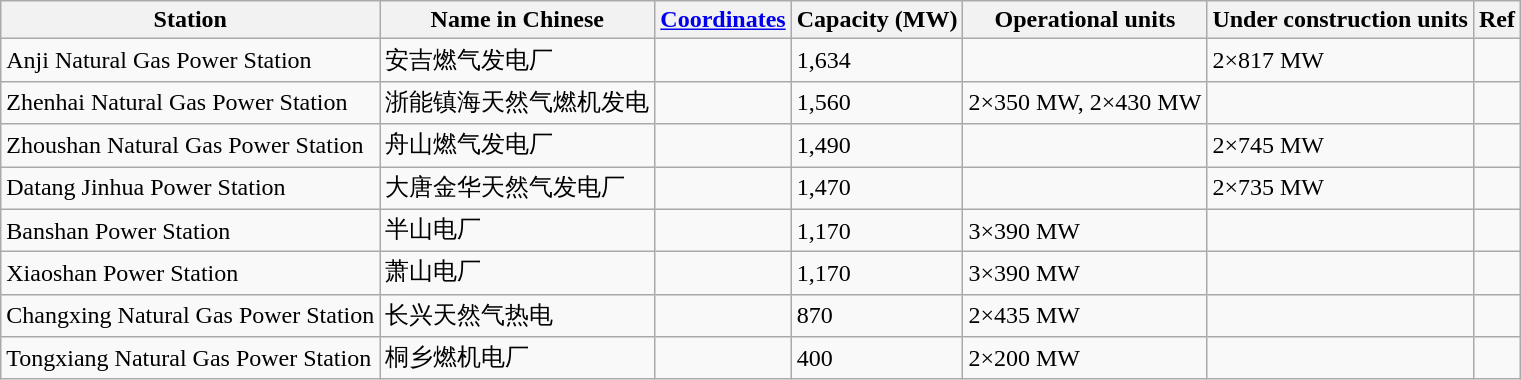<table class="wikitable sortable">
<tr>
<th>Station</th>
<th>Name in Chinese</th>
<th><a href='#'>Coordinates</a></th>
<th>Capacity (MW)</th>
<th>Operational units</th>
<th>Under construction units</th>
<th>Ref</th>
</tr>
<tr>
<td>Anji Natural Gas Power Station</td>
<td>安吉燃气发电厂</td>
<td></td>
<td>1,634</td>
<td></td>
<td>2×817 MW</td>
<td></td>
</tr>
<tr>
<td>Zhenhai Natural Gas Power Station</td>
<td>浙能镇海天然气燃机发电</td>
<td></td>
<td>1,560</td>
<td>2×350 MW, 2×430 MW</td>
<td></td>
<td></td>
</tr>
<tr>
<td>Zhoushan Natural Gas Power Station</td>
<td>舟山燃气发电厂</td>
<td></td>
<td>1,490</td>
<td></td>
<td>2×745 MW</td>
<td></td>
</tr>
<tr>
<td>Datang Jinhua Power Station</td>
<td>大唐金华天然气发电厂</td>
<td></td>
<td>1,470</td>
<td></td>
<td>2×735 MW</td>
<td></td>
</tr>
<tr>
<td>Banshan Power Station</td>
<td>半山电厂</td>
<td></td>
<td>1,170</td>
<td>3×390 MW</td>
<td></td>
<td></td>
</tr>
<tr>
<td>Xiaoshan Power Station</td>
<td>萧山电厂</td>
<td></td>
<td>1,170</td>
<td>3×390 MW</td>
<td></td>
<td></td>
</tr>
<tr>
<td>Changxing Natural Gas Power Station</td>
<td>长兴天然气热电</td>
<td></td>
<td>870</td>
<td>2×435 MW</td>
<td></td>
<td></td>
</tr>
<tr>
<td>Tongxiang Natural Gas Power Station</td>
<td>桐乡燃机电厂</td>
<td></td>
<td>400</td>
<td>2×200 MW</td>
<td></td>
<td></td>
</tr>
</table>
